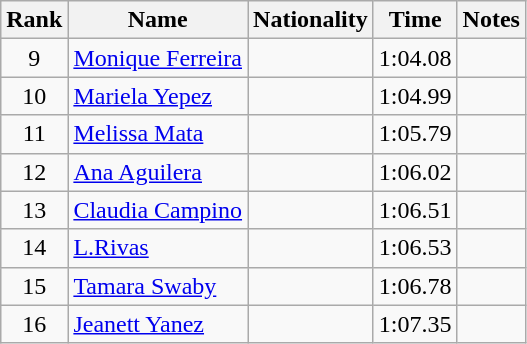<table class="wikitable sortable" style="text-align:center">
<tr>
<th>Rank</th>
<th>Name</th>
<th>Nationality</th>
<th>Time</th>
<th>Notes</th>
</tr>
<tr>
<td>9</td>
<td align=left><a href='#'>Monique Ferreira</a></td>
<td align=left></td>
<td>1:04.08</td>
<td></td>
</tr>
<tr>
<td>10</td>
<td align=left><a href='#'>Mariela Yepez</a></td>
<td align=left></td>
<td>1:04.99</td>
<td></td>
</tr>
<tr>
<td>11</td>
<td align=left><a href='#'>Melissa Mata</a></td>
<td align=left></td>
<td>1:05.79</td>
<td></td>
</tr>
<tr>
<td>12</td>
<td align=left><a href='#'>Ana Aguilera</a></td>
<td align=left></td>
<td>1:06.02</td>
<td></td>
</tr>
<tr>
<td>13</td>
<td align=left><a href='#'>Claudia Campino</a></td>
<td align=left></td>
<td>1:06.51</td>
<td></td>
</tr>
<tr>
<td>14</td>
<td align=left><a href='#'>L.Rivas</a></td>
<td align=left></td>
<td>1:06.53</td>
<td></td>
</tr>
<tr>
<td>15</td>
<td align=left><a href='#'>Tamara Swaby</a></td>
<td align=left></td>
<td>1:06.78</td>
<td></td>
</tr>
<tr>
<td>16</td>
<td align=left><a href='#'>Jeanett Yanez</a></td>
<td align=left></td>
<td>1:07.35</td>
<td></td>
</tr>
</table>
